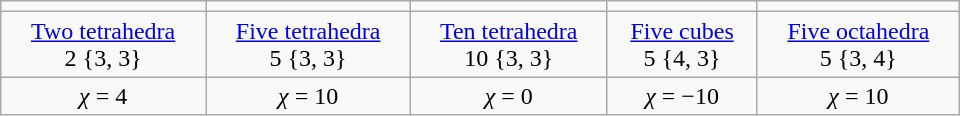<table class="wikitable" style="width:640px; text-align:center;">
<tr>
<td></td>
<td></td>
<td></td>
<td></td>
<td></td>
</tr>
<tr>
<td><a href='#'>Two tetrahedra</a><br>2 {3, 3}</td>
<td><a href='#'>Five tetrahedra</a><br>5 {3, 3}</td>
<td><a href='#'>Ten tetrahedra</a><br>10 {3, 3}</td>
<td><a href='#'>Five cubes</a><br>5 {4, 3}</td>
<td><a href='#'>Five octahedra</a><br>5 {3, 4}</td>
</tr>
<tr>
<td><em>χ</em> = 4</td>
<td><em>χ</em> = 10</td>
<td><em>χ</em> = 0</td>
<td><em>χ</em> = −10</td>
<td><em>χ</em> = 10</td>
</tr>
</table>
